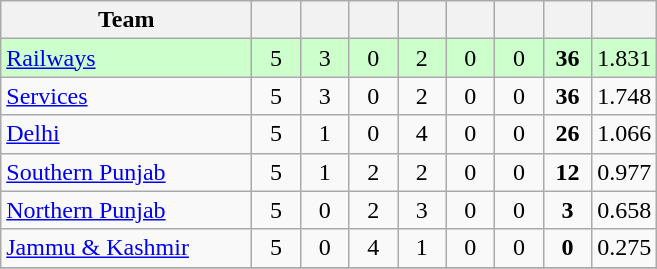<table class="wikitable" style="text-align:center">
<tr>
<th style="width:160px">Team</th>
<th style="width:25px"></th>
<th style="width:25px"></th>
<th style="width:25px"></th>
<th style="width:25px"></th>
<th style="width:25px"></th>
<th style="width:25px"></th>
<th style="width:25px"></th>
<th style="width:25px;"></th>
</tr>
<tr style="background:#cfc;">
<td style="text-align:left"><a href='#'>Railways</a></td>
<td>5</td>
<td>3</td>
<td>0</td>
<td>2</td>
<td>0</td>
<td>0</td>
<td><strong>36</strong></td>
<td>1.831</td>
</tr>
<tr>
<td style="text-align:left"><a href='#'>Services</a></td>
<td>5</td>
<td>3</td>
<td>0</td>
<td>2</td>
<td>0</td>
<td>0</td>
<td><strong>36</strong></td>
<td>1.748</td>
</tr>
<tr>
<td style="text-align:left"><a href='#'>Delhi</a></td>
<td>5</td>
<td>1</td>
<td>0</td>
<td>4</td>
<td>0</td>
<td>0</td>
<td><strong>26</strong></td>
<td>1.066</td>
</tr>
<tr>
<td style="text-align:left"><a href='#'>Southern Punjab</a></td>
<td>5</td>
<td>1</td>
<td>2</td>
<td>2</td>
<td>0</td>
<td>0</td>
<td><strong>12</strong></td>
<td>0.977</td>
</tr>
<tr>
<td style="text-align:left"><a href='#'>Northern Punjab</a></td>
<td>5</td>
<td>0</td>
<td>2</td>
<td>3</td>
<td>0</td>
<td>0</td>
<td><strong>3</strong></td>
<td>0.658</td>
</tr>
<tr>
<td style="text-align:left"><a href='#'>Jammu & Kashmir</a></td>
<td>5</td>
<td>0</td>
<td>4</td>
<td>1</td>
<td>0</td>
<td>0</td>
<td><strong>0</strong></td>
<td>0.275</td>
</tr>
<tr>
</tr>
</table>
